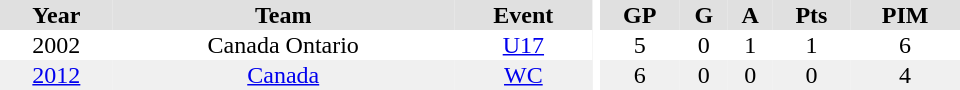<table border="0" cellpadding="1" cellspacing="0" ID="Table3" style="text-align:center; width:40em">
<tr ALIGN="center" bgcolor="#e0e0e0">
<th>Year</th>
<th>Team</th>
<th>Event</th>
<th rowspan="99" bgcolor="#ffffff"></th>
<th>GP</th>
<th>G</th>
<th>A</th>
<th>Pts</th>
<th>PIM</th>
</tr>
<tr>
<td>2002</td>
<td>Canada Ontario</td>
<td><a href='#'>U17</a></td>
<td>5</td>
<td>0</td>
<td>1</td>
<td>1</td>
<td>6</td>
</tr>
<tr bgcolor="#f0f0f0">
<td><a href='#'>2012</a></td>
<td><a href='#'>Canada</a></td>
<td><a href='#'>WC</a></td>
<td>6</td>
<td>0</td>
<td>0</td>
<td>0</td>
<td>4</td>
</tr>
</table>
